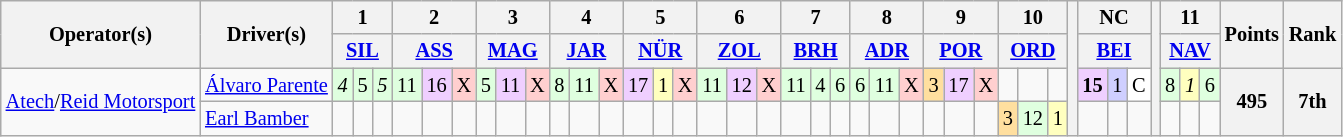<table class="wikitable" style="font-size: 85%">
<tr>
<th rowspan=2>Operator(s)</th>
<th rowspan=2>Driver(s)</th>
<th colspan=3>1</th>
<th colspan=3>2</th>
<th colspan=3>3</th>
<th colspan=3>4</th>
<th colspan=3>5</th>
<th colspan=3>6</th>
<th colspan=3>7</th>
<th colspan=3>8</th>
<th colspan=3>9</th>
<th colspan=3>10</th>
<th rowspan=4></th>
<th colspan=3>NC</th>
<th rowspan=4></th>
<th colspan=3>11</th>
<th rowspan=2>Points</th>
<th rowspan=2>Rank</th>
</tr>
<tr>
<th colspan=3><a href='#'>SIL</a></th>
<th colspan=3><a href='#'>ASS</a></th>
<th colspan=3><a href='#'>MAG</a></th>
<th colspan=3><a href='#'>JAR</a></th>
<th colspan=3><a href='#'>NÜR</a></th>
<th colspan=3><a href='#'>ZOL</a></th>
<th colspan=3><a href='#'>BRH</a></th>
<th colspan=3><a href='#'>ADR</a></th>
<th colspan=3><a href='#'>POR</a></th>
<th colspan=3><a href='#'>ORD</a></th>
<th colspan=3><a href='#'>BEI</a></th>
<th colspan=3><a href='#'>NAV</a></th>
</tr>
<tr>
<td rowspan=2 align=center><a href='#'>Atech</a>/<a href='#'>Reid Motorsport</a></td>
<td> <a href='#'>Álvaro Parente</a></td>
<td style="background:#dfffdf;"><em>4</em></td>
<td style="background:#dfffdf;">5</td>
<td style="background:#dfffdf;"><em>5</em></td>
<td style="background:#dfffdf;">11</td>
<td style="background:#efcfff;">16</td>
<td style="background:#ffcfcf;">X</td>
<td style="background:#dfffdf;">5</td>
<td style="background:#efcfff;">11</td>
<td style="background:#ffcfcf;">X</td>
<td style="background:#dfffdf;">8</td>
<td style="background:#dfffdf;">11</td>
<td style="background:#ffcfcf;">X</td>
<td style="background:#efcfff;">17</td>
<td style="background:#ffffbf;">1</td>
<td style="background:#ffcfcf;">X</td>
<td style="background:#dfffdf;">11</td>
<td style="background:#efcfff;">12</td>
<td style="background:#ffcfcf;">X</td>
<td style="background:#dfffdf;">11</td>
<td style="background:#dfffdf;">4</td>
<td style="background:#dfffdf;">6</td>
<td style="background:#dfffdf;">6</td>
<td style="background:#dfffdf;">11</td>
<td style="background:#ffcfcf;">X</td>
<td style="background:#ffdf9f;">3</td>
<td style="background:#efcfff;">17</td>
<td style="background:#ffcfcf;">X</td>
<td></td>
<td></td>
<td></td>
<td style="background:#efcfff;"><strong>15</strong></td>
<td style="background:#cfcfff;">1</td>
<td style="background:#ffffff;">C</td>
<td style="background:#dfffdf;">8</td>
<td style="background:#ffffbf;"><em>1</em></td>
<td style="background:#dfffdf;">6</td>
<th rowspan=2>495</th>
<th rowspan=2>7th</th>
</tr>
<tr>
<td> <a href='#'>Earl Bamber</a></td>
<td></td>
<td></td>
<td></td>
<td></td>
<td></td>
<td></td>
<td></td>
<td></td>
<td></td>
<td></td>
<td></td>
<td></td>
<td></td>
<td></td>
<td></td>
<td></td>
<td></td>
<td></td>
<td></td>
<td></td>
<td></td>
<td></td>
<td></td>
<td></td>
<td></td>
<td></td>
<td></td>
<td style="background:#ffdf9f;">3</td>
<td style="background:#dfffdf;">12</td>
<td style="background:#ffffbf;">1</td>
<td></td>
<td></td>
<td></td>
<td></td>
<td></td>
<td></td>
</tr>
</table>
